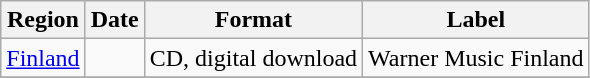<table class=wikitable>
<tr>
<th>Region</th>
<th>Date</th>
<th>Format</th>
<th>Label</th>
</tr>
<tr>
<td><a href='#'>Finland</a></td>
<td></td>
<td>CD, digital download</td>
<td>Warner Music Finland</td>
</tr>
<tr>
</tr>
</table>
